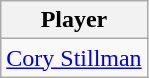<table class="wikitable">
<tr>
<th>Player</th>
</tr>
<tr>
<td><a href='#'>Cory Stillman</a></td>
</tr>
</table>
